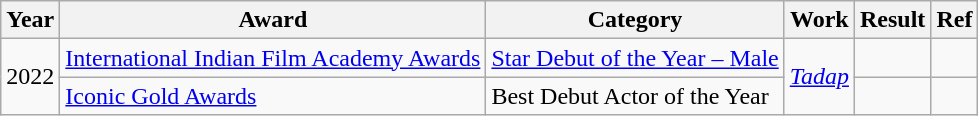<table class="wikitable">
<tr>
<th>Year</th>
<th>Award</th>
<th>Category</th>
<th>Work</th>
<th>Result</th>
<th>Ref</th>
</tr>
<tr>
<td rowspan="2">2022</td>
<td><a href='#'>International Indian Film Academy Awards</a></td>
<td><a href='#'>Star Debut of the Year – Male</a></td>
<td rowspan="2"><em><a href='#'>Tadap</a></em></td>
<td></td>
<td></td>
</tr>
<tr>
<td><a href='#'>Iconic Gold Awards</a></td>
<td>Best Debut Actor of the Year</td>
<td></td>
<td></td>
</tr>
</table>
